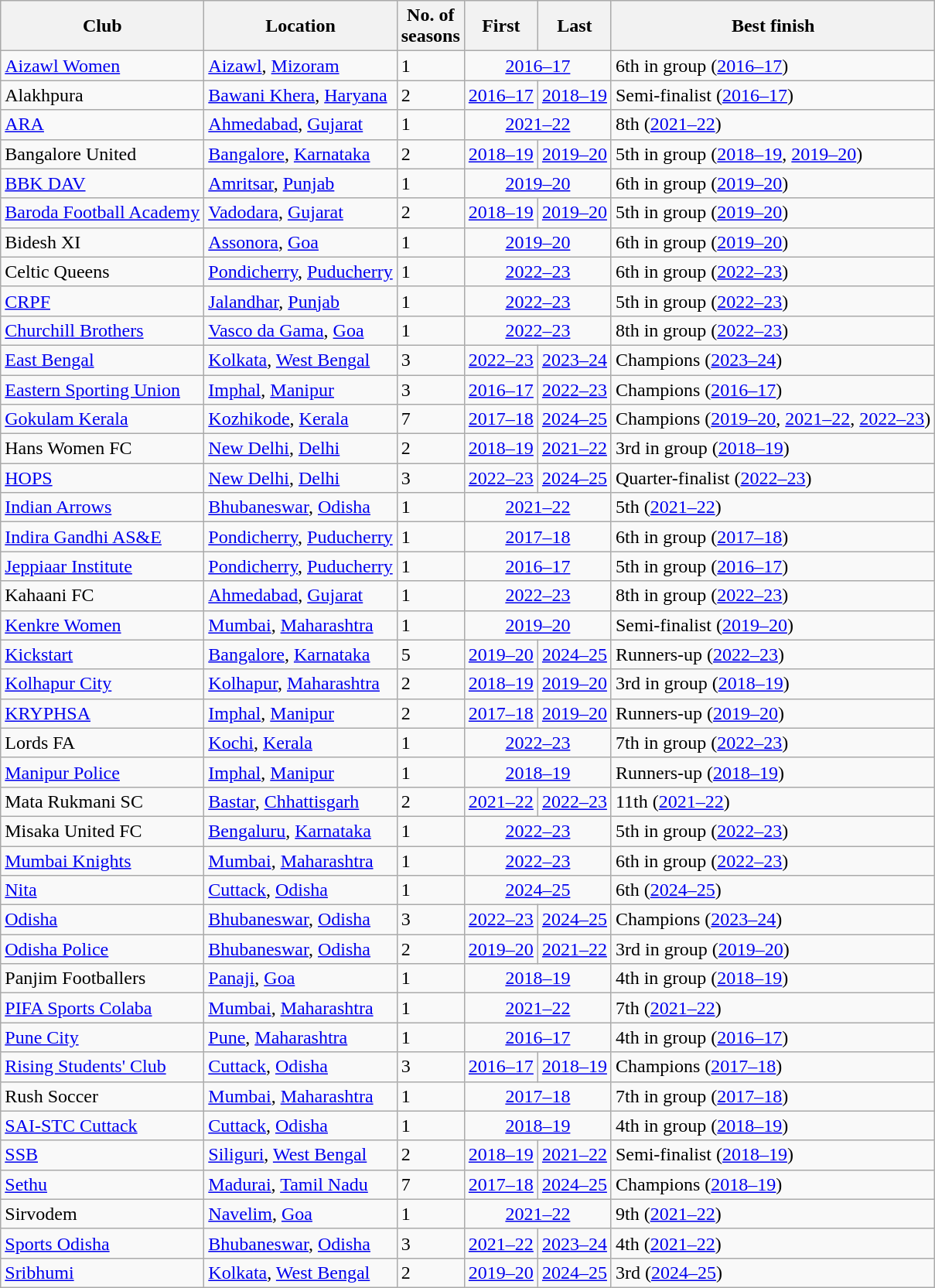<table class="wikitable sortable">
<tr>
<th>Club</th>
<th>Location</th>
<th>No. of<br>seasons</th>
<th>First </th>
<th>Last </th>
<th>Best finish</th>
</tr>
<tr>
<td><a href='#'>Aizawl Women</a></td>
<td><a href='#'>Aizawl</a>, <a href='#'>Mizoram</a></td>
<td>1</td>
<td colspan=2 align=center><a href='#'>2016–17</a></td>
<td>6th in group (<a href='#'>2016–17</a>)</td>
</tr>
<tr>
<td>Alakhpura</td>
<td><a href='#'>Bawani Khera</a>, <a href='#'>Haryana</a></td>
<td>2</td>
<td><a href='#'>2016–17</a></td>
<td><a href='#'>2018–19</a></td>
<td>Semi-finalist (<a href='#'>2016–17</a>)</td>
</tr>
<tr>
<td><a href='#'>ARA</a></td>
<td><a href='#'>Ahmedabad</a>, <a href='#'>Gujarat</a></td>
<td>1</td>
<td colspan=2 align=center><a href='#'>2021–22</a></td>
<td>8th (<a href='#'>2021–22</a>)</td>
</tr>
<tr>
<td>Bangalore United</td>
<td><a href='#'>Bangalore</a>, <a href='#'>Karnataka</a></td>
<td>2</td>
<td><a href='#'>2018–19</a></td>
<td><a href='#'>2019–20</a></td>
<td>5th in group (<a href='#'>2018–19</a>, <a href='#'>2019–20</a>)</td>
</tr>
<tr>
<td><a href='#'>BBK DAV</a></td>
<td><a href='#'>Amritsar</a>, <a href='#'>Punjab</a></td>
<td>1</td>
<td colspan=2 align=center><a href='#'>2019–20</a></td>
<td>6th in group (<a href='#'>2019–20</a>)</td>
</tr>
<tr>
<td><a href='#'>Baroda Football Academy</a></td>
<td><a href='#'>Vadodara</a>, <a href='#'>Gujarat</a></td>
<td>2</td>
<td><a href='#'>2018–19</a></td>
<td><a href='#'>2019–20</a></td>
<td>5th in group (<a href='#'>2019–20</a>)</td>
</tr>
<tr>
<td>Bidesh XI</td>
<td><a href='#'>Assonora</a>, <a href='#'>Goa</a></td>
<td>1</td>
<td colspan=2 align=center><a href='#'>2019–20</a></td>
<td>6th in group (<a href='#'>2019–20</a>)</td>
</tr>
<tr>
<td>Celtic Queens</td>
<td><a href='#'>Pondicherry</a>, <a href='#'>Puducherry</a></td>
<td>1</td>
<td colspan=2 align=center><a href='#'>2022–23</a></td>
<td>6th in group (<a href='#'>2022–23</a>)</td>
</tr>
<tr>
<td><a href='#'>CRPF</a></td>
<td><a href='#'>Jalandhar</a>, <a href='#'>Punjab</a></td>
<td>1</td>
<td colspan=2 align=center><a href='#'>2022–23</a></td>
<td>5th in group (<a href='#'>2022–23</a>)</td>
</tr>
<tr>
<td><a href='#'>Churchill Brothers</a></td>
<td><a href='#'>Vasco da Gama</a>, <a href='#'>Goa</a></td>
<td>1</td>
<td colspan=2 align=center><a href='#'>2022–23</a></td>
<td>8th in group (<a href='#'>2022–23</a>)</td>
</tr>
<tr>
<td><a href='#'>East Bengal</a></td>
<td><a href='#'>Kolkata</a>, <a href='#'>West Bengal</a></td>
<td>3</td>
<td><a href='#'>2022–23</a></td>
<td><a href='#'>2023–24</a></td>
<td>Champions (<a href='#'>2023–24</a>)</td>
</tr>
<tr>
<td><a href='#'>Eastern Sporting Union</a></td>
<td><a href='#'>Imphal</a>, <a href='#'>Manipur</a></td>
<td>3</td>
<td><a href='#'>2016–17</a></td>
<td><a href='#'>2022–23</a></td>
<td>Champions (<a href='#'>2016–17</a>)</td>
</tr>
<tr>
<td><a href='#'>Gokulam Kerala</a></td>
<td><a href='#'>Kozhikode</a>, <a href='#'>Kerala</a></td>
<td>7</td>
<td><a href='#'>2017–18</a></td>
<td><a href='#'>2024–25</a></td>
<td>Champions (<a href='#'>2019–20</a>, <a href='#'>2021–22</a>, <a href='#'>2022–23</a>)</td>
</tr>
<tr>
<td>Hans Women FC</td>
<td><a href='#'>New Delhi</a>, <a href='#'>Delhi</a></td>
<td>2</td>
<td><a href='#'>2018–19</a></td>
<td><a href='#'>2021–22</a></td>
<td>3rd in group (<a href='#'>2018–19</a>)</td>
</tr>
<tr>
<td><a href='#'>HOPS</a></td>
<td><a href='#'>New Delhi</a>, <a href='#'>Delhi</a></td>
<td>3</td>
<td><a href='#'>2022–23</a></td>
<td><a href='#'>2024–25</a></td>
<td>Quarter-finalist (<a href='#'>2022–23</a>)</td>
</tr>
<tr>
<td><a href='#'>Indian Arrows</a></td>
<td><a href='#'>Bhubaneswar</a>, <a href='#'>Odisha</a></td>
<td>1</td>
<td colspan=2 align=center><a href='#'>2021–22</a></td>
<td>5th (<a href='#'>2021–22</a>)</td>
</tr>
<tr>
<td><a href='#'>Indira Gandhi AS&E</a></td>
<td><a href='#'>Pondicherry</a>, <a href='#'>Puducherry</a></td>
<td>1</td>
<td colspan=2 align=center><a href='#'>2017–18</a></td>
<td>6th in group (<a href='#'>2017–18</a>)</td>
</tr>
<tr>
<td><a href='#'>Jeppiaar Institute</a></td>
<td><a href='#'>Pondicherry</a>, <a href='#'>Puducherry</a></td>
<td>1</td>
<td colspan=2 align=center><a href='#'>2016–17</a></td>
<td>5th in group (<a href='#'>2016–17</a>)</td>
</tr>
<tr>
<td>Kahaani FC</td>
<td><a href='#'>Ahmedabad</a>, <a href='#'>Gujarat</a></td>
<td>1</td>
<td colspan=2 align=center><a href='#'>2022–23</a></td>
<td>8th in group (<a href='#'>2022–23</a>)</td>
</tr>
<tr>
<td><a href='#'>Kenkre Women</a></td>
<td><a href='#'>Mumbai</a>, <a href='#'>Maharashtra</a></td>
<td>1</td>
<td colspan=2 align=center><a href='#'>2019–20</a></td>
<td>Semi-finalist (<a href='#'>2019–20</a>)</td>
</tr>
<tr>
<td><a href='#'>Kickstart</a></td>
<td><a href='#'>Bangalore</a>, <a href='#'>Karnataka</a></td>
<td>5</td>
<td><a href='#'>2019–20</a></td>
<td><a href='#'>2024–25</a></td>
<td>Runners-up (<a href='#'>2022–23</a>)</td>
</tr>
<tr>
<td><a href='#'>Kolhapur City</a></td>
<td><a href='#'>Kolhapur</a>, <a href='#'>Maharashtra</a></td>
<td>2</td>
<td><a href='#'>2018–19</a></td>
<td><a href='#'>2019–20</a></td>
<td>3rd in group (<a href='#'>2018–19</a>)</td>
</tr>
<tr>
<td><a href='#'>KRYPHSA</a></td>
<td><a href='#'>Imphal</a>, <a href='#'>Manipur</a></td>
<td>2</td>
<td><a href='#'>2017–18</a></td>
<td><a href='#'>2019–20</a></td>
<td>Runners-up (<a href='#'>2019–20</a>)</td>
</tr>
<tr>
<td>Lords FA</td>
<td><a href='#'>Kochi</a>, <a href='#'>Kerala</a></td>
<td>1</td>
<td colspan=2 align=center><a href='#'>2022–23</a></td>
<td>7th in group (<a href='#'>2022–23</a>)</td>
</tr>
<tr>
<td><a href='#'>Manipur Police</a></td>
<td><a href='#'>Imphal</a>, <a href='#'>Manipur</a></td>
<td>1</td>
<td colspan=2 align=center><a href='#'>2018–19</a></td>
<td>Runners-up (<a href='#'>2018–19</a>)</td>
</tr>
<tr>
<td>Mata Rukmani SC</td>
<td><a href='#'>Bastar</a>, <a href='#'>Chhattisgarh</a></td>
<td>2</td>
<td><a href='#'>2021–22</a></td>
<td><a href='#'>2022–23</a></td>
<td>11th (<a href='#'>2021–22</a>)</td>
</tr>
<tr>
<td>Misaka United FC</td>
<td><a href='#'>Bengaluru</a>, <a href='#'>Karnataka</a></td>
<td>1</td>
<td colspan=2 align=center><a href='#'>2022–23</a></td>
<td>5th in group (<a href='#'>2022–23</a>)</td>
</tr>
<tr>
<td><a href='#'>Mumbai Knights</a></td>
<td><a href='#'>Mumbai</a>, <a href='#'>Maharashtra</a></td>
<td>1</td>
<td colspan=2 align=center><a href='#'>2022–23</a></td>
<td>6th in group (<a href='#'>2022–23</a>)</td>
</tr>
<tr>
<td><a href='#'>Nita</a></td>
<td><a href='#'>Cuttack</a>, <a href='#'>Odisha</a></td>
<td>1</td>
<td colspan=2 align=center><a href='#'>2024–25</a></td>
<td>6th (<a href='#'>2024–25</a>)</td>
</tr>
<tr>
<td><a href='#'>Odisha</a></td>
<td><a href='#'>Bhubaneswar</a>, <a href='#'>Odisha</a></td>
<td>3</td>
<td><a href='#'>2022–23</a></td>
<td><a href='#'>2024–25</a></td>
<td>Champions (<a href='#'>2023–24</a>)</td>
</tr>
<tr>
<td><a href='#'>Odisha Police</a></td>
<td><a href='#'>Bhubaneswar</a>, <a href='#'>Odisha</a></td>
<td>2</td>
<td><a href='#'>2019–20</a></td>
<td><a href='#'>2021–22</a></td>
<td>3rd in group (<a href='#'>2019–20</a>)</td>
</tr>
<tr>
<td>Panjim Footballers</td>
<td><a href='#'>Panaji</a>, <a href='#'>Goa</a></td>
<td>1</td>
<td colspan=2 align=center><a href='#'>2018–19</a></td>
<td>4th in group (<a href='#'>2018–19</a>)</td>
</tr>
<tr>
<td><a href='#'>PIFA Sports Colaba</a></td>
<td><a href='#'>Mumbai</a>, <a href='#'>Maharashtra</a></td>
<td>1</td>
<td colspan=2 align=center><a href='#'>2021–22</a></td>
<td>7th (<a href='#'>2021–22</a>)</td>
</tr>
<tr>
<td><a href='#'>Pune City</a></td>
<td><a href='#'>Pune</a>, <a href='#'>Maharashtra</a></td>
<td>1</td>
<td colspan=2 align=center><a href='#'>2016–17</a></td>
<td>4th in group (<a href='#'>2016–17</a>)</td>
</tr>
<tr>
<td><a href='#'>Rising Students' Club</a></td>
<td><a href='#'>Cuttack</a>, <a href='#'>Odisha</a></td>
<td>3</td>
<td><a href='#'>2016–17</a></td>
<td><a href='#'>2018–19</a></td>
<td>Champions (<a href='#'>2017–18</a>)</td>
</tr>
<tr>
<td>Rush Soccer</td>
<td><a href='#'>Mumbai</a>, <a href='#'>Maharashtra</a></td>
<td>1</td>
<td colspan=2 align=center><a href='#'>2017–18</a></td>
<td>7th in group (<a href='#'>2017–18</a>)</td>
</tr>
<tr>
<td><a href='#'>SAI-STC Cuttack</a></td>
<td><a href='#'>Cuttack</a>, <a href='#'>Odisha</a></td>
<td>1</td>
<td colspan=2 align=center><a href='#'>2018–19</a></td>
<td>4th in group (<a href='#'>2018–19</a>)</td>
</tr>
<tr>
<td><a href='#'>SSB</a></td>
<td><a href='#'>Siliguri</a>, <a href='#'>West Bengal</a></td>
<td>2</td>
<td><a href='#'>2018–19</a></td>
<td><a href='#'>2021–22</a></td>
<td>Semi-finalist (<a href='#'>2018–19</a>)</td>
</tr>
<tr>
<td><a href='#'>Sethu</a></td>
<td><a href='#'>Madurai</a>, <a href='#'>Tamil Nadu</a></td>
<td>7</td>
<td><a href='#'>2017–18</a></td>
<td><a href='#'>2024–25</a></td>
<td>Champions (<a href='#'>2018–19</a>)</td>
</tr>
<tr>
<td>Sirvodem</td>
<td><a href='#'>Navelim</a>, <a href='#'>Goa</a></td>
<td>1</td>
<td colspan=2 align=center><a href='#'>2021–22</a></td>
<td>9th (<a href='#'>2021–22</a>)</td>
</tr>
<tr>
<td><a href='#'>Sports Odisha</a></td>
<td><a href='#'>Bhubaneswar</a>, <a href='#'>Odisha</a></td>
<td>3</td>
<td><a href='#'>2021–22</a></td>
<td><a href='#'>2023–24</a></td>
<td>4th (<a href='#'>2021–22</a>)</td>
</tr>
<tr>
<td><a href='#'>Sribhumi</a></td>
<td><a href='#'>Kolkata</a>, <a href='#'>West Bengal</a></td>
<td>2</td>
<td><a href='#'>2019–20</a></td>
<td><a href='#'>2024–25</a></td>
<td>3rd (<a href='#'>2024–25</a>)</td>
</tr>
</table>
